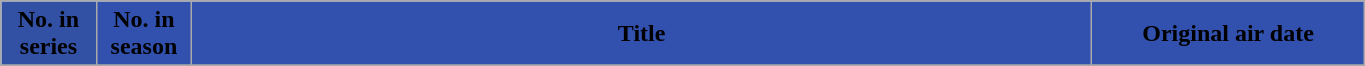<table class="wikitable plainrowheaders" style="width:72%;">
<tr>
<th scope="col" style="background-color: #3251A5; color: #000000;" width=7%>No. in<br>series</th>
<th scope="col" style="background-color: #3251AE; color: #000000;" width=7%>No. in<br>season</th>
<th scope="col" style="background-color: #3251AE; color: #000000;">Title</th>
<th scope="col" style="background-color: #3251AE; color: #000000;" width=20%>Original air date</th>
</tr>
<tr>
</tr>
</table>
